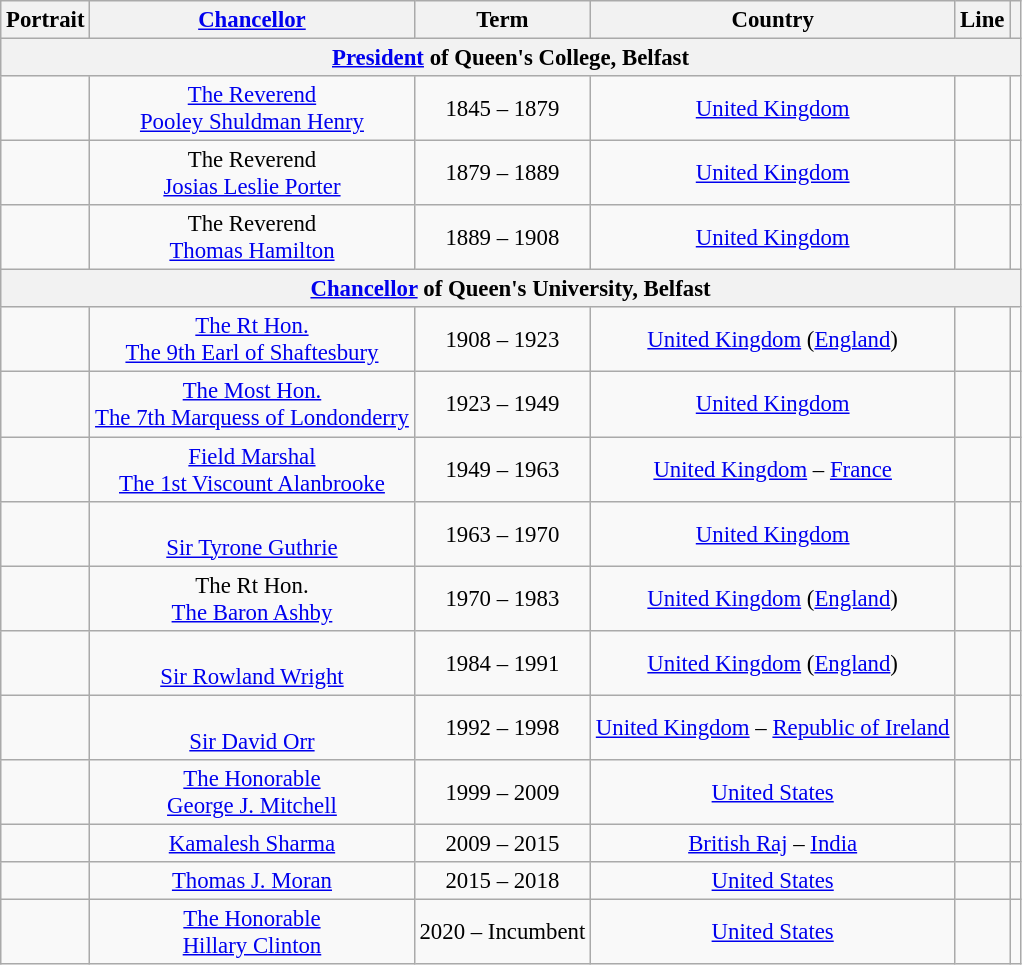<table class="wikitable" style="text-align:center; font-size:95%">
<tr>
<th>Portrait</th>
<th><a href='#'>Chancellor</a><br></th>
<th>Term</th>
<th>Country</th>
<th>Line</th>
<th></th>
</tr>
<tr>
<th colspan=6><strong><a href='#'>President</a> of Queen's College, Belfast</strong></th>
</tr>
<tr>
<td></td>
<td><a href='#'>The Reverend</a><br><a href='#'>Pooley Shuldman Henry</a><br></td>
<td>1845 – 1879</td>
<td><a href='#'>United Kingdom</a></td>
<td></td>
<td></td>
</tr>
<tr>
<td></td>
<td>The Reverend<br><a href='#'>Josias Leslie Porter</a><br></td>
<td>1879 – 1889</td>
<td><a href='#'>United Kingdom</a></td>
<td></td>
<td></td>
</tr>
<tr>
<td></td>
<td>The Reverend<br><a href='#'>Thomas Hamilton</a><br></td>
<td>1889 – 1908</td>
<td><a href='#'>United Kingdom</a></td>
<td></td>
<td></td>
</tr>
<tr>
<th colspan=6><strong><a href='#'>Chancellor</a> of Queen's University, Belfast</strong></th>
</tr>
<tr>
<td></td>
<td><a href='#'>The Rt Hon.</a><br><a href='#'>The 9th Earl of Shaftesbury</a><br></td>
<td>1908 – 1923</td>
<td><a href='#'>United Kingdom</a> (<a href='#'>England</a>)</td>
<td></td>
<td></td>
</tr>
<tr>
<td></td>
<td><a href='#'>The Most Hon.</a><br><a href='#'>The 7th Marquess of Londonderry</a><br></td>
<td>1923 – 1949</td>
<td><a href='#'>United Kingdom</a></td>
<td></td>
<td></td>
</tr>
<tr>
<td></td>
<td><a href='#'>Field Marshal</a><br><a href='#'>The 1st Viscount Alanbrooke</a><br></td>
<td>1949 – 1963</td>
<td><a href='#'>United Kingdom</a> – <a href='#'>France</a></td>
<td></td>
<td></td>
</tr>
<tr>
<td></td>
<td><br><a href='#'>Sir Tyrone Guthrie</a><br></td>
<td>1963 – 1970</td>
<td><a href='#'>United Kingdom</a></td>
<td></td>
<td></td>
</tr>
<tr>
<td></td>
<td>The Rt Hon. <br><a href='#'>The Baron Ashby</a><br></td>
<td>1970 – 1983</td>
<td><a href='#'>United Kingdom</a> (<a href='#'>England</a>)</td>
<td></td>
<td></td>
</tr>
<tr>
<td></td>
<td><br><a href='#'>Sir Rowland Wright</a><br></td>
<td>1984 – 1991</td>
<td><a href='#'>United Kingdom</a> (<a href='#'>England</a>)</td>
<td></td>
<td></td>
</tr>
<tr>
<td></td>
<td><br><a href='#'>Sir David Orr</a><br></td>
<td>1992 – 1998</td>
<td><a href='#'>United Kingdom</a> – <a href='#'>Republic of Ireland</a></td>
<td></td>
<td></td>
</tr>
<tr>
<td></td>
<td><a href='#'>The Honorable</a><br><a href='#'>George J. Mitchell</a><br></td>
<td>1999 – 2009</td>
<td><a href='#'>United States</a></td>
<td></td>
<td></td>
</tr>
<tr>
<td></td>
<td><a href='#'>Kamalesh Sharma</a><br></td>
<td>2009 – 2015</td>
<td><a href='#'>British Raj</a> – <a href='#'>India</a></td>
<td></td>
<td></td>
</tr>
<tr>
<td></td>
<td><a href='#'>Thomas J. Moran</a><br></td>
<td>2015 – 2018</td>
<td><a href='#'>United States</a></td>
<td></td>
<td></td>
</tr>
<tr>
<td></td>
<td><a href='#'>The Honorable</a><br><a href='#'>Hillary Clinton</a><br></td>
<td>2020 – Incumbent</td>
<td><a href='#'>United States</a></td>
<td></td>
<td></td>
</tr>
</table>
